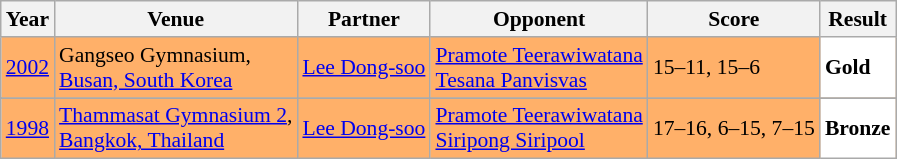<table class="sortable wikitable" style="font-size: 90%;">
<tr>
<th>Year</th>
<th>Venue</th>
<th>Partner</th>
<th>Opponent</th>
<th>Score</th>
<th>Result</th>
</tr>
<tr style="background:#FFB069">
<td align="center"><a href='#'>2002</a></td>
<td align="left">Gangseo Gymnasium,<br><a href='#'>Busan, South Korea</a></td>
<td align="left"> <a href='#'>Lee Dong-soo</a></td>
<td align="left"> <a href='#'>Pramote Teerawiwatana</a> <br>  <a href='#'>Tesana Panvisvas</a></td>
<td align="left">15–11, 15–6</td>
<td style="text-align:left; background:white"> <strong>Gold</strong></td>
</tr>
<tr>
</tr>
<tr style="background:#FFB069">
<td align="center"><a href='#'>1998</a></td>
<td align="left"><a href='#'>Thammasat Gymnasium 2</a>,<br><a href='#'>Bangkok, Thailand</a></td>
<td align="left"> <a href='#'>Lee Dong-soo</a></td>
<td align="left"> <a href='#'>Pramote Teerawiwatana</a> <br>  <a href='#'>Siripong Siripool</a></td>
<td align="left">17–16, 6–15, 7–15</td>
<td style="text-align:left; background:white"> <strong>Bronze</strong></td>
</tr>
</table>
